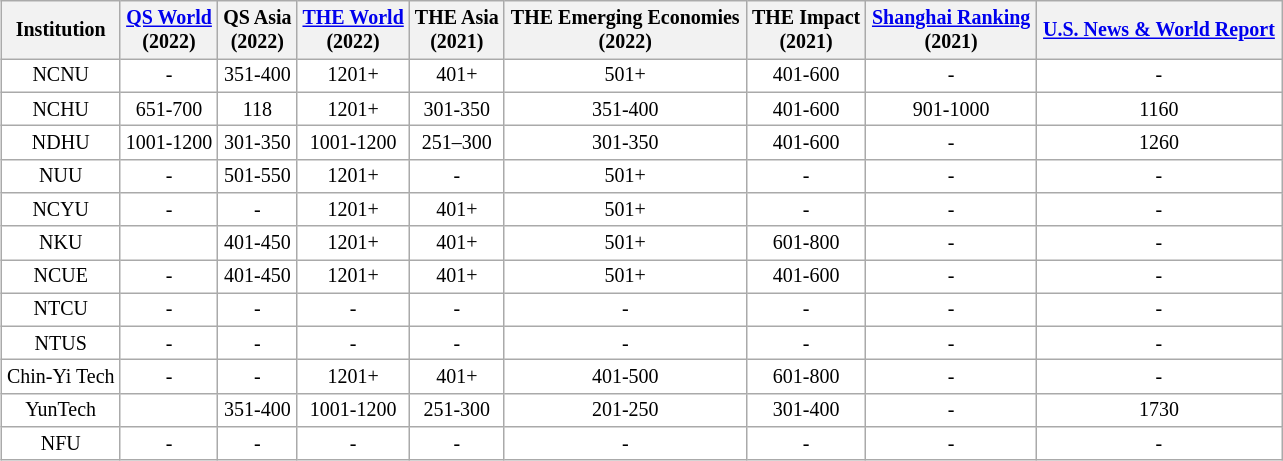<table style="white-space: nowrap;">
<tr style="vertical-align:top;">
<td style="vertical-align:top;"><br><table class="wikitable sortable" style="text-align:center; font-size: smaller;width:100%;background-color:white;">
<tr>
<th>Institution</th>
<th><a href='#'>QS World</a><br>(2022)</th>
<th>QS Asia<br> (2022)</th>
<th><a href='#'>THE World</a><br>(2022)</th>
<th>THE Asia<br>(2021)</th>
<th>THE Emerging Economies<br>(2022)</th>
<th>THE Impact<br>(2021)</th>
<th><a href='#'>Shanghai Ranking</a><br>(2021)</th>
<th><a href='#'>U.S. News & World Report</a></th>
</tr>
<tr>
<td>NCNU</td>
<td>-</td>
<td>351-400</td>
<td>1201+</td>
<td>401+</td>
<td>501+</td>
<td>401-600</td>
<td>-</td>
<td>-</td>
</tr>
<tr>
<td>NCHU</td>
<td>651-700</td>
<td>118</td>
<td>1201+</td>
<td>301-350</td>
<td>351-400</td>
<td>401-600</td>
<td>901-1000</td>
<td>1160</td>
</tr>
<tr>
<td>NDHU</td>
<td>1001-1200</td>
<td>301-350</td>
<td>1001-1200</td>
<td>251–300</td>
<td>301-350</td>
<td>401-600</td>
<td>-</td>
<td>1260</td>
</tr>
<tr>
<td>NUU</td>
<td>-</td>
<td>501-550</td>
<td>1201+</td>
<td>-</td>
<td>501+</td>
<td>-</td>
<td>-</td>
<td>-</td>
</tr>
<tr>
<td>NCYU</td>
<td>-</td>
<td>-</td>
<td>1201+</td>
<td>401+</td>
<td>501+</td>
<td>-</td>
<td>-</td>
<td>-</td>
</tr>
<tr>
<td>NKU</td>
<td></td>
<td>401-450</td>
<td>1201+</td>
<td>401+</td>
<td>501+</td>
<td>601-800</td>
<td>-</td>
<td>-</td>
</tr>
<tr>
<td>NCUE</td>
<td>-</td>
<td>401-450</td>
<td>1201+</td>
<td>401+</td>
<td>501+</td>
<td>401-600</td>
<td>-</td>
<td>-</td>
</tr>
<tr>
<td>NTCU</td>
<td>-</td>
<td>-</td>
<td>-</td>
<td>-</td>
<td>-</td>
<td>-</td>
<td>-</td>
<td>-</td>
</tr>
<tr>
<td>NTUS</td>
<td>-</td>
<td>-</td>
<td>-</td>
<td>-</td>
<td>-</td>
<td>-</td>
<td>-</td>
<td>-</td>
</tr>
<tr>
<td>Chin-Yi Tech</td>
<td>-</td>
<td>-</td>
<td>1201+</td>
<td>401+</td>
<td>401-500</td>
<td>601-800</td>
<td>-</td>
<td>-</td>
</tr>
<tr>
<td>YunTech</td>
<td></td>
<td>351-400</td>
<td>1001-1200</td>
<td>251-300</td>
<td>201-250</td>
<td>301-400</td>
<td>-</td>
<td>1730</td>
</tr>
<tr>
<td>NFU</td>
<td>-</td>
<td>-</td>
<td>-</td>
<td>-</td>
<td>-</td>
<td>-</td>
<td>-</td>
<td>-</td>
</tr>
</table>
</td>
</tr>
</table>
